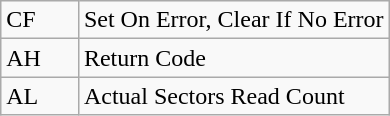<table class="wikitable">
<tr>
<td width="20%">CF</td>
<td width="80%">Set On Error, Clear If No Error</td>
</tr>
<tr>
<td width="20%">AH</td>
<td width="80%">Return Code</td>
</tr>
<tr>
<td width="20%">AL</td>
<td width="80%">Actual Sectors Read Count</td>
</tr>
</table>
